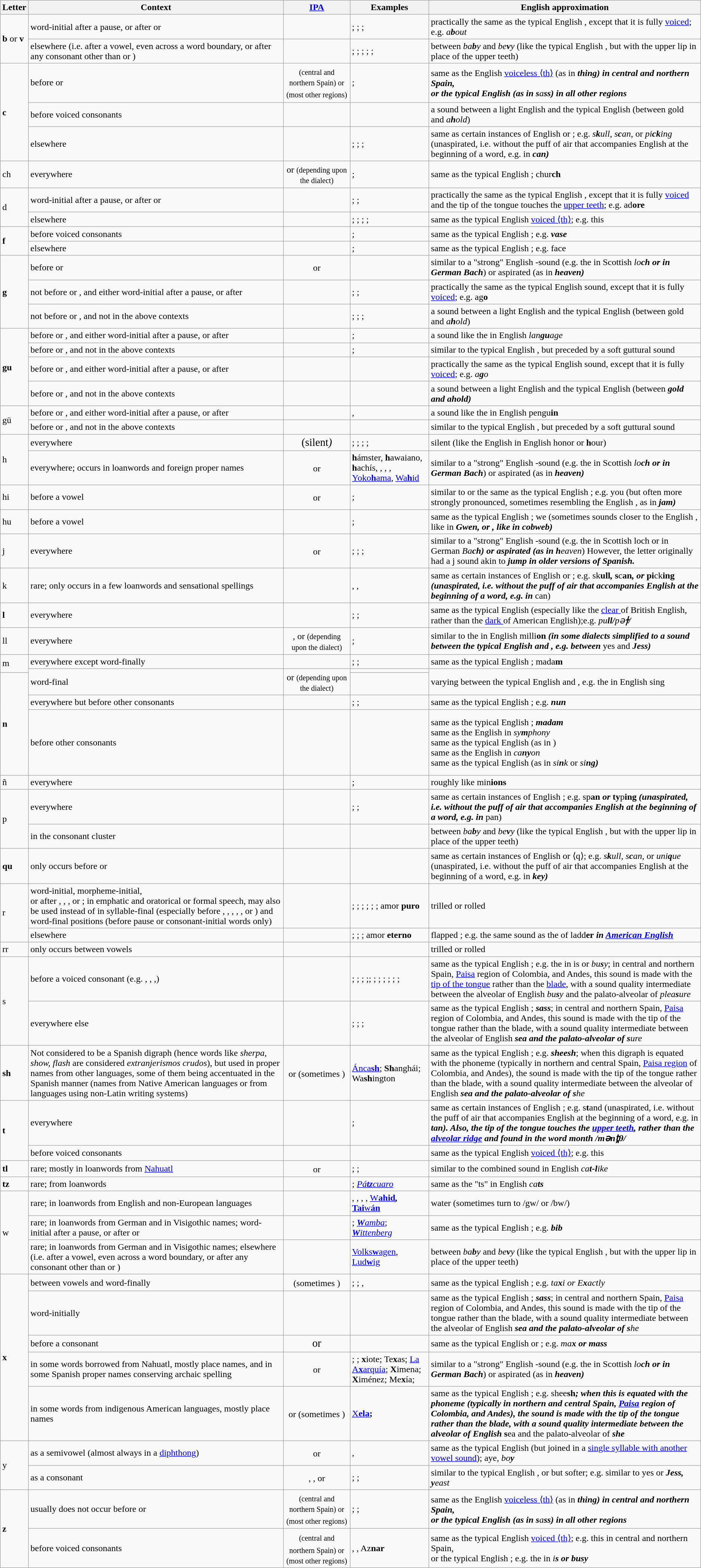<table class="wikitable">
<tr>
<th>Letter</th>
<th>Context</th>
<th><a href='#'>IPA</a></th>
<th>Examples</th>
<th>English approximation</th>
</tr>
<tr>
<td rowspan=2><strong>b</strong> or <strong>v</strong></td>
<td>word-initial after a pause, or after  or </td>
<td style="text-align:center;"><big></big></td>
<td>; ; ; </td>
<td>practically the same as the typical English , except that it is fully <a href='#'>voiced</a>; e.g. <em>a<strong>b</strong>out</em></td>
</tr>
<tr>
<td>elsewhere (i.e. after a vowel, even across a word boundary, or after any consonant other than  or )</td>
<td style="text-align:center;"><big></big></td>
<td>; ; ; ;  ;  </td>
<td>between <em>ba<strong>b</strong>y</em> and <em>be<strong>v</strong>y</em> (like the typical English , but with the upper lip in place of the upper teeth)</td>
</tr>
<tr>
<td rowspan=3><strong>c</strong></td>
<td>before  or </td>
<td style="text-align:center;"><big></big> <small>(central and northern Spain) or </small><br><big></big> <small>(most other regions)</small></td>
<td>; </td>
<td>same as the English <a href='#'>voiceless ⟨th⟩</a> (as in <strong><em>th<strong>ing<em>) in central and northern Spain,<br> or the typical English  (as in </em></strong>s</strong>a<strong>ss<strong><em>) in all other regions</td>
</tr>
<tr>
<td>before voiced consonants</td>
<td style="text-align:center;"><big></big></td>
<td></td>
<td>a sound between a light English  and the typical English  (between </em></strong>g</strong>old</em> and <em>a<strong>h</strong>old</em>)</td>
</tr>
<tr>
<td>elsewhere</td>
<td style="text-align:center;"><big></big></td>
<td>; ; ; </td>
<td>same as certain instances of English  or ; e.g. <em>s<strong>k</strong>ull</em>, <em>s<strong>c</strong>an</em>, or <em>pi<strong>ck</strong>ing</em> (unaspirated, i.e. without the puff of air that accompanies English  at the beginning of a word, e.g. in <strong><em>c<strong>an<em>)</td>
</tr>
<tr>
<td></strong>ch<strong></td>
<td>everywhere</td>
<td style="text-align:center;"><big></big> or <big></big> <small>(depending upon the dialect)</small></td>
<td>; </td>
<td>same as the typical English ; </em></strong>ch</strong>ur<strong>ch<strong><em></td>
</tr>
<tr>
<td rowspan=2></strong>d<strong></td>
<td>word-initial after a pause, or after  or </td>
<td style="text-align:center;"><big></big></td>
<td>; ; </td>
<td>practically the same as the typical English , except that it is fully <a href='#'>voiced</a> and the tip of the tongue touches the <a href='#'>upper teeth</a>; e.g. </em>a</strong>d<strong>ore<em></td>
</tr>
<tr>
<td>elsewhere</td>
<td style="text-align:center;"><big></big></td>
<td>; ; ;  ; </td>
<td>same as the typical English <a href='#'>voiced ⟨th⟩</a>; e.g. </em></strong>th</strong>is</em></td>
</tr>
<tr>
<td rowspan=2><strong>f</strong></td>
<td>before voiced consonants</td>
<td style="text-align:center;"><big></big></td>
<td>; </td>
<td>same as the typical English ; e.g. <strong><em>v<strong>ase<em></td>
</tr>
<tr>
<td>elsewhere</td>
<td style="text-align:center;"><big></big></td>
<td>; </td>
<td>same as the typical English ; e.g. </em></strong>f</strong>ace</em></td>
</tr>
<tr>
<td rowspan=3><strong>g</strong></td>
<td>before  or </td>
<td style="text-align:center;"><big></big> or <big></big></td>
<td></td>
<td>similar to a "strong" English -sound (e.g. the  in Scottish <em>lo<strong>ch<strong><em> or in German </em>Ba</strong>ch</em></strong>) or aspirated  (as in <strong><em>h<strong>eaven<em>)</td>
</tr>
<tr>
<td>not before  or , and either word-initial after a pause, or after </td>
<td style="text-align:center;"><big></big></td>
<td>; ; </td>
<td>practically the same as the typical English  sound, except that it is fully <a href='#'>voiced</a>; e.g. </em>a</strong>g<strong>o<em></td>
</tr>
<tr>
<td>not before  or , and not in the above contexts</td>
<td style="text-align:center;"><big></big></td>
<td>; ; ; </td>
<td>a sound between a light English  and the typical English  (between </em></strong>g</strong>old</em> and <em>a<strong>h</strong>old</em>)</td>
</tr>
<tr>
<td rowspan=4><strong>gu</strong></td>
<td>before  or , and either word-initial after a pause, or after </td>
<td style="text-align:center;"><big></big></td>
<td>; </td>
<td>a sound like the  in English <em>lan<strong>gu</strong>age</em></td>
</tr>
<tr>
<td>before  or , and not in the above contexts</td>
<td style="text-align:center;"><big></big></td>
<td>; </td>
<td>similar to the typical English , but preceded by a soft guttural sound</td>
</tr>
<tr>
<td>before  or , and either word-initial after a pause, or after </td>
<td style="text-align:center;"><big></big></td>
<td></td>
<td>practically the same as the typical English  sound, except that it is fully <a href='#'>voiced</a>; e.g. <em>a<strong>g</strong>o</em></td>
</tr>
<tr>
<td>before  or , and not in the above contexts</td>
<td style="text-align:center;"><big></big></td>
<td></td>
<td>a sound between a light English  and the typical English  (between <strong><em>g<strong>old<em> and </em>a</strong>h<strong>old<em>)</td>
</tr>
<tr>
<td rowspan=2></strong>gü<strong></td>
<td>before  or , and either word-initial after a pause, or after </td>
<td style="text-align:center;"><big></big></td>
<td>, </td>
<td>a sound like the  in English </em>pen</strong>gu<strong>in<em></td>
</tr>
<tr>
<td>before  or , and not in the above contexts</td>
<td style="text-align:center;"><big></big></td>
<td></td>
<td>similar to the typical English , but preceded by a soft guttural sound</td>
</tr>
<tr>
<td rowspan=2></strong>h<strong></td>
<td>everywhere</td>
<td style="text-align:center;"><big>(</em>silent<em>)</big></td>
<td>; ; ; ; </td>
<td>silent (like the English  in English </em></strong>h</strong>onor or <strong>h</strong>our</em>)</td>
</tr>
<tr>
<td>everywhere; occurs in loanwords and foreign proper names</td>
<td style="text-align:center;"><big></big> or <big></big></td>
<td><strong>h</strong>ámster, <strong>h</strong>awaiano, <strong>h</strong>achís, , , , <a href='#'>Yoko<strong>h</strong>ama</a>, <a href='#'>Wa<strong>h</strong>id</a></td>
<td>similar to a "strong" English -sound (e.g. the  in Scottish <em>lo<strong>ch<strong><em> or in German </em>Ba</strong>ch</em></strong>) or aspirated  (as in <strong><em>h<strong>eaven<em>)</td>
</tr>
<tr>
<td></strong>hi<strong></td>
<td>before a vowel</td>
<td style="text-align:center;"><big></big> or <big></big></td>
<td>; </td>
<td>similar to or the same as the typical English ; e.g. </em></strong>y</strong>ou</em> (but often more strongly pronounced, sometimes resembling the English , as in <strong><em>j<strong>am<em>)</td>
</tr>
<tr>
<td></strong>hu<strong></td>
<td>before a vowel</td>
<td style="text-align:center;"><big></big></td>
<td>; </td>
<td>same as the typical English ; </em></strong>w</strong>e</em> (sometimes sounds closer to the English , like in <strong><em>Gw<strong>en<em>, or , like in </em>co</strong>bw<strong>eb<em>)</td>
</tr>
<tr>
<td></strong>j<strong></td>
<td>everywhere</td>
<td style="text-align:center;"><big></big> or <big></big></td>
<td>; ; ;</td>
<td>similar to a "strong" English -sound (e.g. the  in Scottish </em>lo</strong>ch</em></strong> or in German <em>Ba<strong>ch<strong><em>) or aspirated  (as in </em></strong>h</strong>eaven</em>) However, the letter originally had a j sound akin to <strong><em>j<strong>ump<em> in older versions of Spanish.</td>
</tr>
<tr>
<td></strong>k<strong></td>
<td>rare; only occurs in a few loanwords and sensational spellings</td>
<td style="text-align:center;"><big></big></td>
<td>, , </td>
<td>same as certain instances of English  or ; e.g. </em>s</strong>k<strong>ull<em>, </em>s</strong>c<strong>an<em>, or </em>pi</strong>ck<strong>ing<em> (unaspirated, i.e. without the puff of air that accompanies English  at the beginning of a word, e.g. in </em></strong>c</strong>an</em>)</td>
</tr>
<tr>
<td><strong>l</strong></td>
<td>everywhere</td>
<td style="text-align:center;"><big></big></td>
<td>; ; </td>
<td>same as the typical English  (especially like the <a href='#'>clear </a> of British English, rather than the <a href='#'>dark </a> of American English);e.g. <em>pu<strong>ll/</strong>pə<strong>ɫ̩/<strong><em></td>
</tr>
<tr>
<td></strong>ll<strong></td>
<td>everywhere</td>
<td style="text-align:center;"><big></big>, <big></big> or <big></big><small> (depending upon the dialect)</small></td>
<td>; </td>
<td>similar to the  in English </em>mi</strong>lli<strong>on<em> (in some dialects simplified to a sound between the typical English  and , e.g. between </em></strong>y</strong>es</em> and <strong><em>J<strong>ess<em>)</td>
</tr>
<tr>
<td rowspan=2></strong>m<strong></td>
<td>everywhere except word-finally</td>
<td style="text-align:center;"><big></big></td>
<td>; ; </td>
<td>same as the typical English ; </em></strong>m</strong>ada<strong>m<strong><em></td>
</tr>
<tr>
<td rowspan=2>word-final</td>
<td rowspan=2 style="text-align:center;"><big></big> or <big></big> <small>(depending upon the dialect)</small></td>
<td></td>
<td rowspan=2>varying between the typical English  and , e.g. the  in English </em>si</strong>ng</em></strong></td>
</tr>
<tr>
<td rowspan=3><strong>n</strong></td>
<td></td>
</tr>
<tr>
<td>everywhere but before other consonants</td>
<td style="text-align:center;"><big></big></td>
<td>; ; </td>
<td>same as the typical English ; e.g. <strong><em>n<strong>u</strong>n</em></strong></td>
</tr>
<tr>
<td>before other consonants</td>
<td style="text-align:center;"><big></big><br><big></big><br><big></big><br><big></big><br><big></big><br></td>
<td><br><br><br><br></td>
<td>same as the typical English ; <strong><em>m<strong>ada</strong>m</em></strong><br>same as the English  in <em> sy<strong>m</strong>phony</em><br>same as the typical English  (as in )<br>same as the English  in <em>ca<strong>ny</strong>on</em><br>same as the typical English  (as in <em>si<strong>n</strong>k</em> or <em>si<strong>ng<strong><em>)</td>
</tr>
<tr>
<td></strong>ñ<strong></td>
<td>everywhere</td>
<td style="text-align:center;"><big></big></td>
<td>; </td>
<td>roughly like </em>mi</strong>n<strong>ions<em></td>
</tr>
<tr>
<td rowspan="2"></strong>p<strong></td>
<td>everywhere</td>
<td style="text-align:center;"><big></big></td>
<td>; ; </td>
<td>same as certain instances of English ; e.g. </em>s</strong>p<strong>an<em> or </em>ty</strong>p<strong>ing<em> (unaspirated, i.e. without the puff of air that accompanies English  at the beginning of a word, e.g. in </em></strong>p</strong>an</em>)</td>
</tr>
<tr>
<td>in the consonant cluster </td>
<td style="text-align:center;"><big></big></td>
<td></td>
<td>between <em>ba<strong>b</strong>y</em> and <em>be<strong>v</strong>y</em> (like the typical English , but with the upper lip in place of the upper teeth)</td>
</tr>
<tr>
<td><strong>qu</strong></td>
<td>only occurs before  or </td>
<td style="text-align:center;"><big></big></td>
<td></td>
<td>same as certain instances of English   or ⟨q⟩; e.g. <em>s<strong>k</strong>ull</em>, <em>s<strong>c</strong>an</em>, or <em>uni<strong>q</strong>ue</em> (unaspirated, i.e. without the puff of air that accompanies English  at the beginning of a word, e.g. in <strong><em>k<strong>ey<em>)</td>
</tr>
<tr>
<td rowspan=2></strong>r<strong></td>
<td>word-initial, morpheme-initial, <br>or after , , , or ; in emphatic and oratorical or formal speech, may also be used instead of  in syllable-final (especially before , , , , , or ) and word-final positions (before pause or consonant-initial words only)</td>
<td style="text-align:center;"><big></big></td>
<td>; ; ; ; ; ; amo</strong>r<strong> puro</td>
<td>trilled or rolled </td>
</tr>
<tr>
<td>elsewhere</td>
<td style="text-align:center;"><big></big></td>
<td>; ; ; amo</strong>r<strong> eterno</td>
<td>flapped ; e.g. the same sound as the  of </em>la</strong>dd<strong>er<em> in <a href='#'>American English</a></td>
</tr>
<tr>
<td></strong>rr<strong></td>
<td>only occurs between vowels</td>
<td style="text-align:center;"><big></big></td>
<td></td>
<td>trilled or rolled </td>
</tr>
<tr>
<td rowspan=2></strong>s<strong></td>
<td>before a voiced consonant (e.g. , , ,)</td>
<td style="text-align:center;"><big></big></td>
<td>; ; ; ;; ; ; ; ; ; ; </td>
<td>same as the typical English ; e.g. the  in </em>i</strong>s</em></strong> or <em>bu<strong>s</strong>y</em>; in central and northern Spain, <a href='#'>Paisa</a> region of Colombia, and Andes, this sound is made with the <a href='#'>tip of the tongue</a> rather than the <a href='#'>blade</a>, with a sound quality intermediate between the alveolar  of English <em>bu<strong>s</strong>y</em> and the palato-alveolar  of <em>plea<strong>s</strong>ure</em></td>
</tr>
<tr>
<td>everywhere else</td>
<td style="text-align:center;"><big></big></td>
<td>; ; ; </td>
<td>same as the typical English ; <strong><em>s<strong>a</strong>ss</em></strong>; in central and northern Spain, <a href='#'>Paisa</a> region of Colombia, and Andes, this sound is made with the tip of the tongue rather than the blade, with a sound quality intermediate between the alveolar  of English <strong><em>s<strong>ea<em> and the palato-alveolar  of </em></strong>s</strong>ure</em></td>
</tr>
<tr>
<td><strong>sh</strong></td>
<td>Not considered to be a Spanish digraph (hence words like <em>sherpa, show, flash</em> are considered <em>extranjerismos crudos</em>), but used in proper names from other languages, some of them being accentuated in the Spanish manner (names from Native American languages or from languages using non-Latin writing systems)</td>
<td style="text-align:center;"><big></big> or <big></big> (sometimes <big></big>)</td>
<td><a href='#'>Ánca<strong>sh</strong></a>; <strong>Sh</strong>anghái; Wa<strong>sh</strong>ington</td>
<td>same as the typical English ; e.g. <strong><em>sh<strong>ee</strong>sh</em></strong>; when this digraph is equated with the phoneme  (typically in northern and central Spain, <a href='#'>Paisa region</a> of Colombia, and Andes), the sound is made with the tip of the tongue rather than the blade, with a sound quality intermediate between the alveolar  of English <strong><em>s<strong>ea<em> and the palato-alveolar  of </em></strong>s</strong>he</em></td>
</tr>
<tr>
<td rowspan="2"><strong>t</strong></td>
<td>everywhere</td>
<td style="text-align:center;"><big></big></td>
<td>; </td>
<td>same as certain instances of English ; e.g. s<strong>t</strong>and (unaspirated, i.e. without the puff of air that accompanies English  at the beginning of a word, e.g. in <strong><em>t<strong>an<em>). Also, the tip of the tongue touches the <a href='#'>upper teeth</a>, rather than the <a href='#'>alveolar ridge</a> and found in the word </em>mon</strong>t<strong>h<em> /mənt̪θ/</td>
</tr>
<tr>
<td>before voiced consonants</td>
<td style="text-align:center;"><big></big></td>
<td></td>
<td>same as the typical English <a href='#'>voiced ⟨th⟩</a>; e.g. </em></strong>th</strong>is</em></td>
</tr>
<tr>
<td><strong>tl</strong></td>
<td>rare; mostly in loanwords from <a href='#'>Nahuatl</a></td>
<td style="text-align:center;"><big></big> or <big></big></td>
<td>; ; </td>
<td>similar to the combined  sound in English <em>ca<strong>t-l</strong>ike</em></td>
</tr>
<tr>
<td><strong>tz</strong></td>
<td>rare; from loanwords</td>
<td style="text-align:center;"><big></big></td>
<td><em></em>; <em><a href='#'>Pá<strong>tz</strong>cuaro</a></em></td>
<td>same as the "ts" in English <em>ca<strong>ts<strong><em></td>
</tr>
<tr>
<td rowspan=3></strong>w<strong></td>
<td>rare; in loanwords from English and non-European languages</td>
<td style="text-align:center;"><big></big></td>
<td>, , , , </em><a href='#'></strong>W<strong>ahid</a><em>, </em><a href='#'>Tai</strong>w<strong>án</a><em></td>
<td></em></strong>w</strong>ater</em> (sometimes turn to /gw/ or /bw/)</td>
</tr>
<tr>
<td>rare; in loanwords from German and in Visigothic names; word-initial after a pause, or after  or </td>
<td style="text-align:center;"><big></big></td>
<td>; <em><a href='#'><strong>W</strong>amba</a></em>; <em><a href='#'><strong>W</strong>ittenberg</a></em></td>
<td>same as the typical English ; e.g. <strong><em>b<strong>i</strong>b</em></strong></td>
</tr>
<tr>
<td>rare; in loanwords from German and in Visigothic names; elsewhere (i.e. after a vowel, even across a word boundary, or after any consonant other than  or )</td>
<td style="text-align:center;"><big></big></td>
<td><a href='#'>Volks<strong>w</strong>agen</a>, <a href='#'>Lud<strong>w</strong>ig</a></td>
<td>between <em>ba<strong>b</strong>y</em> and <em>be<strong>v</strong>y</em> (like the typical English , but with the upper lip in place of the upper teeth)</td>
</tr>
<tr>
<td rowspan="5"><strong>x</strong></td>
<td>between vowels and word-finally</td>
<td style="text-align:center;"><big></big> (sometimes <big></big>)</td>
<td>; ; , </td>
<td>same as the typical English ; e.g. <em>ta<strong>x</strong>i or E<strong>x</strong>actly</em></td>
</tr>
<tr>
<td>word-initially</td>
<td style="text-align:center;"><big></big></td>
<td></td>
<td>same as the typical English ; <strong><em>s<strong>a</strong>ss</em></strong>; in central and northern Spain, <a href='#'>Paisa</a> region of Colombia, and Andes, this sound is made with the tip of the tongue rather than the blade, with a sound quality intermediate between the alveolar  of English <strong><em>s<strong>ea<em> and the palato-alveolar  of </em></strong>s</strong>he</em></td>
</tr>
<tr>
<td>before a consonant</td>
<td style="text-align:center;"><big> or </big></td>
<td></td>
<td>same as the typical English  or ; e.g. <em>ma<strong>x<strong><em> or </em>ma</strong>ss</em></strong></td>
</tr>
<tr>
<td>in some words borrowed from Nahuatl, mostly place names, and in some Spanish proper names conserving archaic spelling</td>
<td style="text-align:center;"><big></big> or <big></big></td>
<td>; ; <strong>x</strong>iote; Te<strong>x</strong>as; <a href='#'>La A<strong>x</strong>arquía</a>; <strong>X</strong>imena; <strong>X</strong>iménez; Me<strong>x</strong>ía; </td>
<td>similar to a "strong" English -sound (e.g. the  in Scottish <em>lo<strong>ch<strong><em> or in German </em>Ba</strong>ch</em></strong>) or aspirated  (as in <strong><em>h<strong>eaven<em>)</td>
</tr>
<tr>
<td>in some words from indigenous American languages, mostly place names</td>
<td style="text-align:center;"><big></big> or <big></big> (sometimes <big></big>)</td>
<td><a href='#'></strong>X<strong>ela</a>; </td>
<td>same as the typical English ; e.g. </em></strong>sh</strong>ee<strong>sh<strong><em>; when this is equated with the phoneme  (typically in northern and central Spain, <a href='#'>Paisa</a> region of Colombia, and Andes), the sound is made with the tip of the tongue rather than the blade, with a sound quality intermediate between the alveolar  of English </em></strong>s</strong>ea</em> and the palato-alveolar  of <strong><em>s<strong>he<em></td>
</tr>
<tr>
<td rowspan=2></strong>y<strong></td>
<td>as a semivowel (almost always in a <a href='#'>diphthong</a>)</td>
<td style="text-align:center;"><big></big> or <big></big></td>
<td>, </td>
<td>same as the typical English  (but joined in a <a href='#'>single syllable with another vowel sound</a>); </em>a</strong>ye</em></strong>, <em>bo<strong>y<strong><em></td>
</tr>
<tr>
<td>as a consonant</td>
<td style="text-align:center;"><big></big>, <big></big>, or <big></big></td>
<td>; ; </td>
<td>similar to the typical English , or  but softer; e.g. similar to </em></strong>y</strong>es</em> or <strong><em>J<strong>ess,<em> </em></strong>y</strong>east</em></td>
</tr>
<tr>
<td rowspan=2><strong>z</strong></td>
<td>usually does not occur before  or </td>
<td style="text-align:center;"><big></big> <small>(central and northern Spain) or</small><br> <big></big> <small>(most other regions)</small></td>
<td>; ; </td>
<td>same as the English <a href='#'>voiceless ⟨th⟩</a> (as in <strong><em>th<strong>ing<em>) in central and northern Spain,<br> or the typical English  (as in </em></strong>s</strong>a<strong>ss<strong><em>) in all other regions</td>
</tr>
<tr>
<td>before voiced consonants</td>
<td style="text-align:center;"><big></big> <small>(central and northern Spain) or</small> <big></big> <small>(most other regions)</small></td>
<td>, , A</strong>z<strong>nar</td>
<td>same as the typical English <a href='#'>voiced ⟨th⟩</a>; e.g. </em></strong>th</strong>is</em> in central and northern Spain,<br>or the typical English ; e.g. the  in <em>i<strong>s<strong><em> or </em>bu</strong>s<strong>y<em></td>
</tr>
</table>
